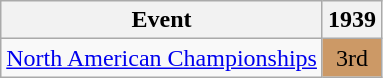<table class="wikitable">
<tr>
<th>Event</th>
<th>1939</th>
</tr>
<tr>
<td><a href='#'>North American Championships</a></td>
<td style="text-align:center; background:#c96;">3rd</td>
</tr>
</table>
